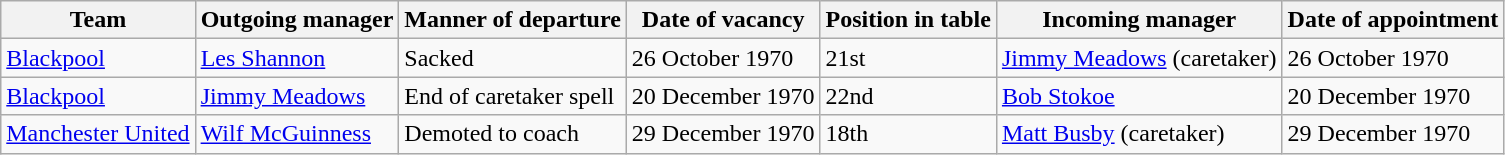<table class="wikitable">
<tr>
<th>Team</th>
<th>Outgoing manager</th>
<th>Manner of departure</th>
<th>Date of vacancy</th>
<th>Position in table</th>
<th>Incoming manager</th>
<th>Date of appointment</th>
</tr>
<tr>
<td><a href='#'>Blackpool</a></td>
<td> <a href='#'>Les Shannon</a></td>
<td>Sacked</td>
<td>26 October 1970</td>
<td>21st</td>
<td> <a href='#'>Jimmy Meadows</a> (caretaker)</td>
<td>26 October 1970</td>
</tr>
<tr>
<td><a href='#'>Blackpool</a></td>
<td> <a href='#'>Jimmy Meadows</a></td>
<td>End of caretaker spell</td>
<td>20 December 1970</td>
<td>22nd</td>
<td> <a href='#'>Bob Stokoe</a></td>
<td>20 December 1970</td>
</tr>
<tr>
<td><a href='#'>Manchester United</a></td>
<td> <a href='#'>Wilf McGuinness</a></td>
<td>Demoted to coach</td>
<td>29 December 1970</td>
<td>18th</td>
<td> <a href='#'>Matt Busby</a> (caretaker)</td>
<td>29 December 1970</td>
</tr>
</table>
